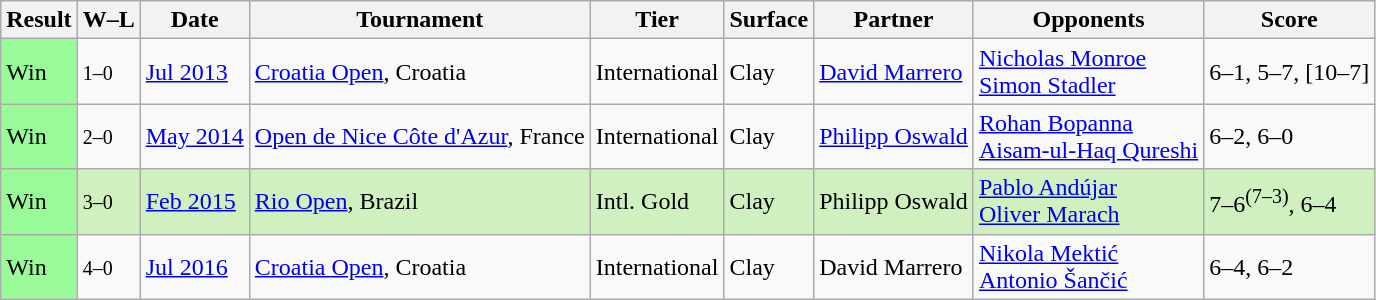<table class="sortable wikitable">
<tr>
<th>Result</th>
<th class="unsortable">W–L</th>
<th>Date</th>
<th>Tournament</th>
<th>Tier</th>
<th>Surface</th>
<th>Partner</th>
<th>Opponents</th>
<th class="unsortable">Score</th>
</tr>
<tr>
<td bgcolor="98FB98">Win</td>
<td><small>1–0</small></td>
<td><a href='#'>Jul 2013</a></td>
<td><a href='#'>Croatia Open</a>, Croatia</td>
<td>International</td>
<td>Clay</td>
<td> <a href='#'>David Marrero</a></td>
<td> <a href='#'>Nicholas Monroe</a><br> <a href='#'>Simon Stadler</a></td>
<td>6–1, 5–7, [10–7]</td>
</tr>
<tr>
<td bgcolor="98FB98">Win</td>
<td><small>2–0</small></td>
<td><a href='#'>May 2014</a></td>
<td><a href='#'>Open de Nice Côte d'Azur</a>, France</td>
<td>International</td>
<td>Clay</td>
<td> <a href='#'>Philipp Oswald</a></td>
<td> <a href='#'>Rohan Bopanna</a><br> <a href='#'>Aisam-ul-Haq Qureshi</a></td>
<td>6–2, 6–0</td>
</tr>
<tr bgcolor="d0f0c0">
<td bgcolor="98FB98">Win</td>
<td><small>3–0</small></td>
<td><a href='#'>Feb 2015</a></td>
<td><a href='#'>Rio Open</a>, Brazil</td>
<td>Intl. Gold</td>
<td>Clay</td>
<td> Philipp Oswald</td>
<td> <a href='#'>Pablo Andújar</a><br> <a href='#'>Oliver Marach</a></td>
<td>7–6<sup>(7–3)</sup>, 6–4</td>
</tr>
<tr>
<td bgcolor="98FB98">Win</td>
<td><small>4–0</small></td>
<td><a href='#'>Jul 2016</a></td>
<td><a href='#'>Croatia Open</a>, Croatia</td>
<td>International</td>
<td>Clay</td>
<td> David Marrero</td>
<td> <a href='#'>Nikola Mektić</a><br> <a href='#'>Antonio Šančić</a></td>
<td>6–4, 6–2</td>
</tr>
</table>
